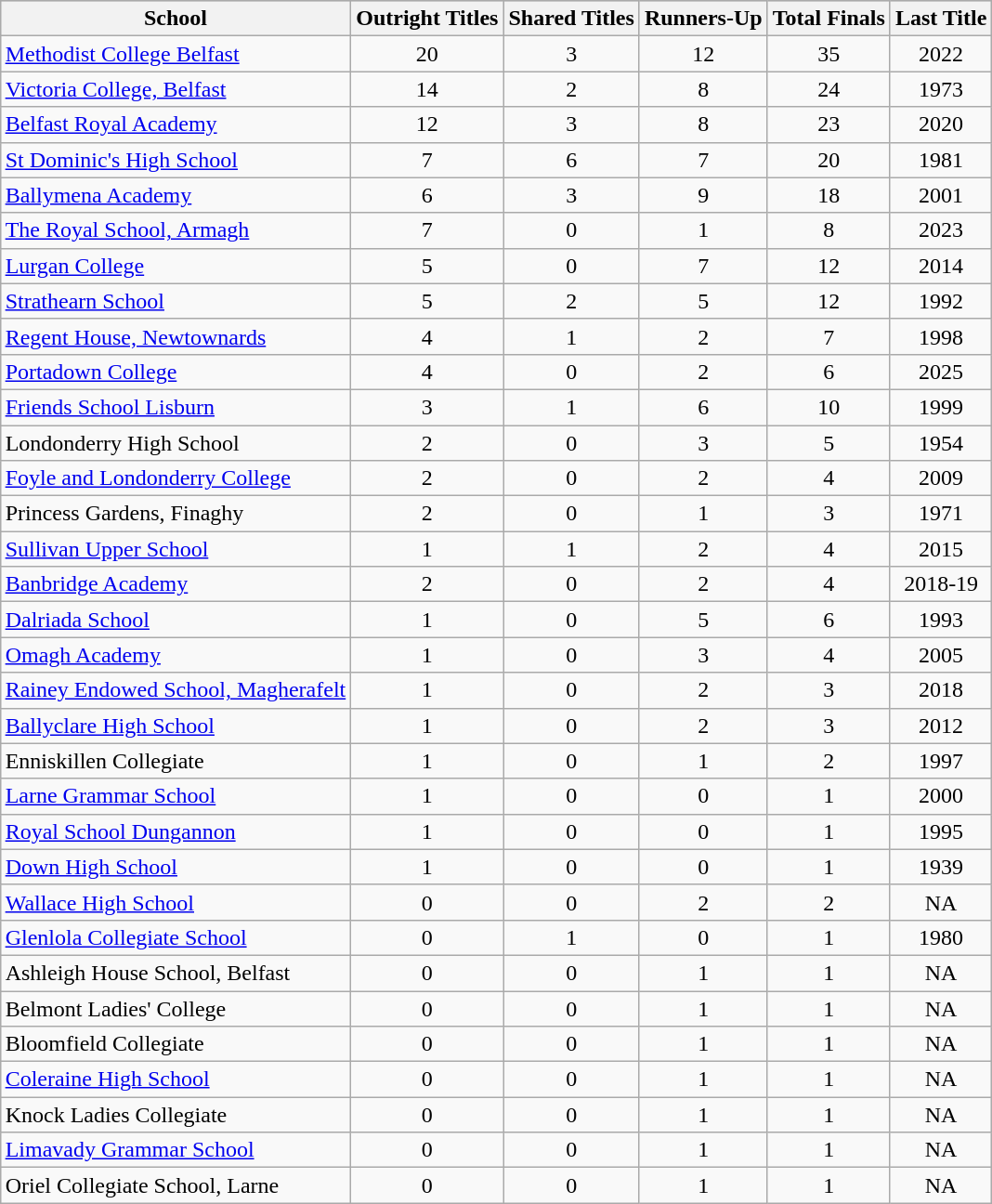<table class="wikitable sortable" style="margin: 1em auto 1em auto">
<tr style="background:silver;">
<th><strong>School</strong></th>
<th><strong>Outright Titles</strong></th>
<th><strong>Shared Titles</strong></th>
<th><strong>Runners-Up</strong></th>
<th><strong>Total Finals</strong></th>
<th><strong>Last Title</strong></th>
</tr>
<tr>
<td><a href='#'>Methodist College Belfast</a></td>
<td align="center">20</td>
<td align="center">3</td>
<td align="center">12</td>
<td align="center">35</td>
<td align="center">2022</td>
</tr>
<tr>
<td><a href='#'>Victoria College, Belfast</a></td>
<td align="center">14</td>
<td align="center">2</td>
<td align="center">8</td>
<td align="center">24</td>
<td align="center">1973</td>
</tr>
<tr>
<td><a href='#'>Belfast Royal Academy</a></td>
<td align="center">12</td>
<td align="center">3</td>
<td align="center">8</td>
<td align="center">23</td>
<td align="center">2020</td>
</tr>
<tr>
<td><a href='#'>St Dominic's High School</a></td>
<td align="center">7</td>
<td align="center">6</td>
<td align="center">7</td>
<td align="center">20</td>
<td align="center">1981</td>
</tr>
<tr>
<td><a href='#'>Ballymena Academy</a></td>
<td align="center">6</td>
<td align="center">3</td>
<td align="center">9</td>
<td align="center">18</td>
<td align="center">2001</td>
</tr>
<tr>
<td><a href='#'>The Royal School, Armagh</a></td>
<td align="center">7</td>
<td align="center">0</td>
<td align="center">1</td>
<td align="center">8</td>
<td align="center">2023</td>
</tr>
<tr>
<td><a href='#'>Lurgan College</a></td>
<td align="center">5</td>
<td align="center">0</td>
<td align="center">7</td>
<td align="center">12</td>
<td align="center">2014</td>
</tr>
<tr>
<td><a href='#'>Strathearn School</a></td>
<td align="center">5</td>
<td align="center">2</td>
<td align="center">5</td>
<td align="center">12</td>
<td align="center">1992</td>
</tr>
<tr>
<td><a href='#'>Regent House, Newtownards</a></td>
<td align="center">4</td>
<td align="center">1</td>
<td align="center">2</td>
<td align="center">7</td>
<td align="center">1998</td>
</tr>
<tr>
<td><a href='#'>Portadown College</a></td>
<td align="center">4</td>
<td align="center">0</td>
<td align="center">2</td>
<td align="center">6</td>
<td align="center">2025</td>
</tr>
<tr>
<td><a href='#'>Friends School Lisburn</a></td>
<td align="center">3</td>
<td align="center">1</td>
<td align="center">6</td>
<td align="center">10</td>
<td align="center">1999</td>
</tr>
<tr>
<td>Londonderry High School</td>
<td align="center">2</td>
<td align="center">0</td>
<td align="center">3</td>
<td align="center">5</td>
<td align="center">1954</td>
</tr>
<tr>
<td><a href='#'>Foyle and Londonderry College</a></td>
<td align="center">2</td>
<td align="center">0</td>
<td align="center">2</td>
<td align="center">4</td>
<td align="center">2009</td>
</tr>
<tr>
<td>Princess Gardens, Finaghy</td>
<td align="center">2</td>
<td align="center">0</td>
<td align="center">1</td>
<td align="center">3</td>
<td align="center">1971</td>
</tr>
<tr>
<td><a href='#'>Sullivan Upper School</a></td>
<td align="center">1</td>
<td align="center">1</td>
<td align="center">2</td>
<td align="center">4</td>
<td align="center">2015</td>
</tr>
<tr>
<td><a href='#'>Banbridge Academy</a></td>
<td align="center">2</td>
<td align="center">0</td>
<td align="center">2</td>
<td align="center">4</td>
<td align="center">2018-19</td>
</tr>
<tr>
<td><a href='#'>Dalriada School</a></td>
<td align="center">1</td>
<td align="center">0</td>
<td align="center">5</td>
<td align="center">6</td>
<td align="center">1993</td>
</tr>
<tr>
<td><a href='#'>Omagh Academy</a></td>
<td align="center">1</td>
<td align="center">0</td>
<td align="center">3</td>
<td align="center">4</td>
<td align="center">2005</td>
</tr>
<tr>
<td><a href='#'>Rainey Endowed School, Magherafelt</a></td>
<td align="center">1</td>
<td align="center">0</td>
<td align="center">2</td>
<td align="center">3</td>
<td align="center">2018</td>
</tr>
<tr>
<td><a href='#'>Ballyclare High School</a></td>
<td align="center">1</td>
<td align="center">0</td>
<td align="center">2</td>
<td align="center">3</td>
<td align="center">2012</td>
</tr>
<tr>
<td>Enniskillen Collegiate</td>
<td align="center">1</td>
<td align="center">0</td>
<td align="center">1</td>
<td align="center">2</td>
<td align="center">1997</td>
</tr>
<tr>
<td><a href='#'>Larne Grammar School</a></td>
<td align="center">1</td>
<td align="center">0</td>
<td align="center">0</td>
<td align="center">1</td>
<td align="center">2000</td>
</tr>
<tr>
<td><a href='#'>Royal School Dungannon</a></td>
<td align="center">1</td>
<td align="center">0</td>
<td align="center">0</td>
<td align="center">1</td>
<td align="center">1995</td>
</tr>
<tr>
<td><a href='#'>Down High School</a></td>
<td align="center">1</td>
<td align="center">0</td>
<td align="center">0</td>
<td align="center">1</td>
<td align="center">1939</td>
</tr>
<tr>
<td><a href='#'>Wallace High School</a></td>
<td align="center">0</td>
<td align="center">0</td>
<td align="center">2</td>
<td align="center">2</td>
<td align="center">NA</td>
</tr>
<tr>
<td><a href='#'>Glenlola Collegiate School</a></td>
<td align="center">0</td>
<td align="center">1</td>
<td align="center">0</td>
<td align="center">1</td>
<td align="center">1980</td>
</tr>
<tr>
<td>Ashleigh House School, Belfast</td>
<td align="center">0</td>
<td align="center">0</td>
<td align="center">1</td>
<td align="center">1</td>
<td align="center">NA</td>
</tr>
<tr>
<td>Belmont Ladies' College</td>
<td align="center">0</td>
<td align="center">0</td>
<td align="center">1</td>
<td align="center">1</td>
<td align="center">NA</td>
</tr>
<tr>
<td>Bloomfield Collegiate</td>
<td align="center">0</td>
<td align="center">0</td>
<td align="center">1</td>
<td align="center">1</td>
<td align="center">NA</td>
</tr>
<tr>
<td><a href='#'>Coleraine High School</a></td>
<td align="center">0</td>
<td align="center">0</td>
<td align="center">1</td>
<td align="center">1</td>
<td align="center">NA</td>
</tr>
<tr>
<td>Knock Ladies Collegiate</td>
<td align="center">0</td>
<td align="center">0</td>
<td align="center">1</td>
<td align="center">1</td>
<td align="center">NA</td>
</tr>
<tr>
<td><a href='#'>Limavady Grammar School</a></td>
<td align="center">0</td>
<td align="center">0</td>
<td align="center">1</td>
<td align="center">1</td>
<td align="center">NA</td>
</tr>
<tr>
<td>Oriel Collegiate School, Larne</td>
<td align="center">0</td>
<td align="center">0</td>
<td align="center">1</td>
<td align="center">1</td>
<td align="center">NA</td>
</tr>
</table>
